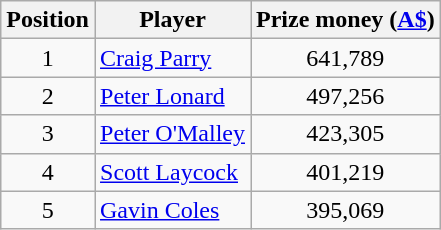<table class="wikitable">
<tr>
<th>Position</th>
<th>Player</th>
<th>Prize money (<a href='#'>A$</a>)</th>
</tr>
<tr>
<td align=center>1</td>
<td> <a href='#'>Craig Parry</a></td>
<td align=center>641,789</td>
</tr>
<tr>
<td align=center>2</td>
<td> <a href='#'>Peter Lonard</a></td>
<td align=center>497,256</td>
</tr>
<tr>
<td align=center>3</td>
<td> <a href='#'>Peter O'Malley</a></td>
<td align=center>423,305</td>
</tr>
<tr>
<td align=center>4</td>
<td> <a href='#'>Scott Laycock</a></td>
<td align=center>401,219</td>
</tr>
<tr>
<td align=center>5</td>
<td> <a href='#'>Gavin Coles</a></td>
<td align=center>395,069</td>
</tr>
</table>
